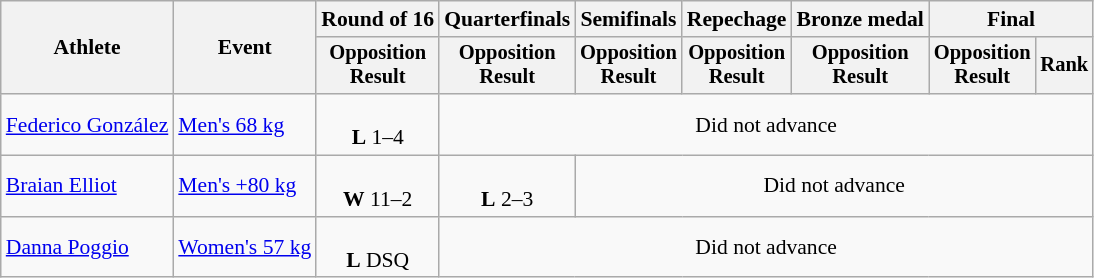<table class="wikitable" style="font-size:90%">
<tr>
<th rowspan=2>Athlete</th>
<th rowspan=2>Event</th>
<th>Round of 16</th>
<th>Quarterfinals</th>
<th>Semifinals</th>
<th>Repechage</th>
<th>Bronze medal</th>
<th colspan=2>Final</th>
</tr>
<tr style="font-size:95%">
<th>Opposition<br>Result</th>
<th>Opposition<br>Result</th>
<th>Opposition<br>Result</th>
<th>Opposition<br>Result</th>
<th>Opposition<br>Result</th>
<th>Opposition<br>Result</th>
<th>Rank</th>
</tr>
<tr align=center>
<td align=left><a href='#'>Federico González</a></td>
<td align=left><a href='#'>Men's 68 kg</a></td>
<td><br><strong>L</strong> 1–4</td>
<td colspan=6>Did not advance</td>
</tr>
<tr align=center>
<td align=left><a href='#'>Braian Elliot</a></td>
<td align=left><a href='#'>Men's +80 kg</a></td>
<td><br><strong>W</strong> 11–2</td>
<td><br><strong>L</strong> 2–3</td>
<td colspan=5>Did not advance</td>
</tr>
<tr align=center>
<td align=left><a href='#'>Danna Poggio</a></td>
<td align=left><a href='#'>Women's 57 kg</a></td>
<td><br><strong>L</strong> DSQ</td>
<td colspan=6>Did not advance</td>
</tr>
</table>
